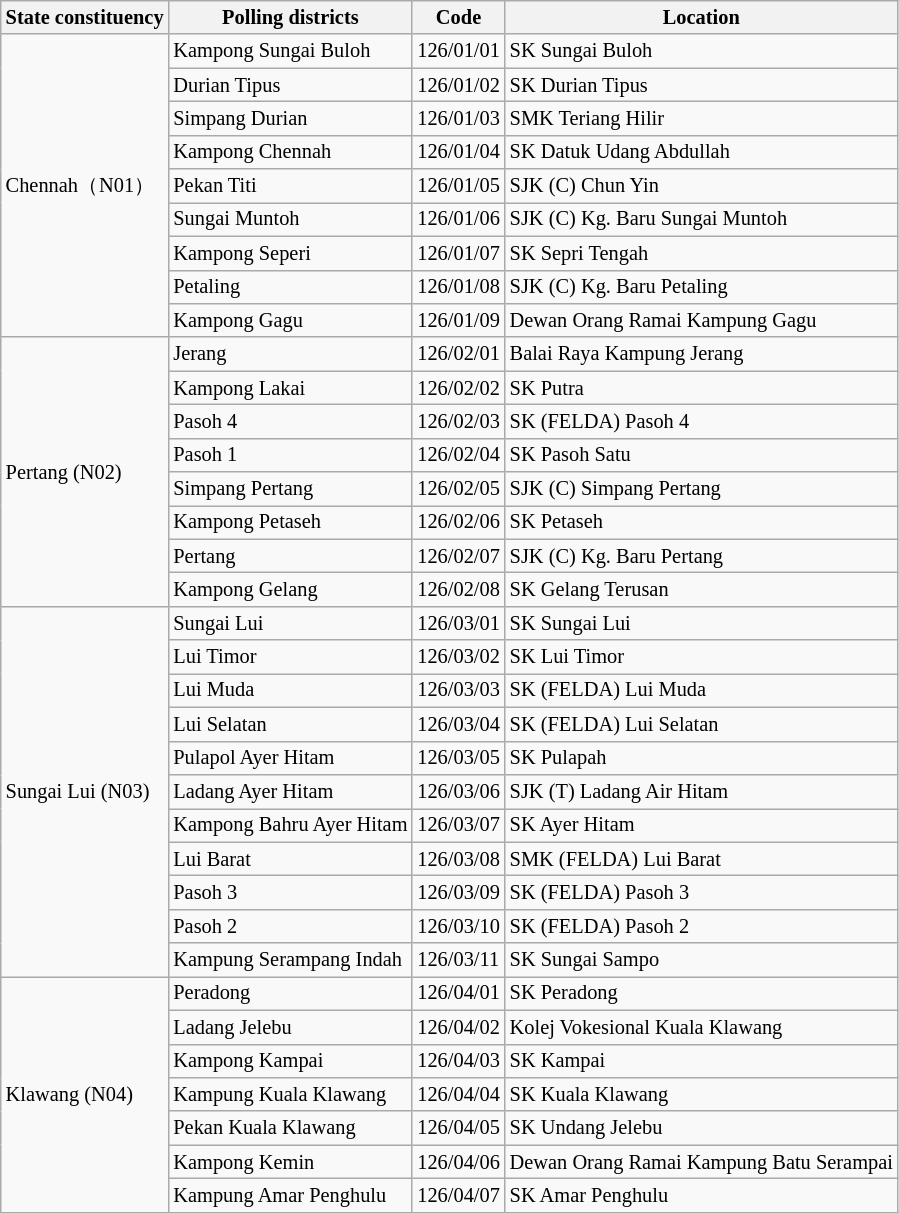<table class="wikitable sortable mw-collapsible" style="white-space:nowrap;font-size:85%">
<tr>
<th>State constituency</th>
<th>Polling districts</th>
<th>Code</th>
<th>Location</th>
</tr>
<tr>
<td rowspan="9">Chennah（N01）</td>
<td>Kampong Sungai Buloh</td>
<td>126/01/01</td>
<td>SK Sungai Buloh</td>
</tr>
<tr>
<td>Durian Tipus</td>
<td>126/01/02</td>
<td>SK Durian Tipus</td>
</tr>
<tr>
<td>Simpang Durian</td>
<td>126/01/03</td>
<td>SMK Teriang Hilir</td>
</tr>
<tr>
<td>Kampong Chennah</td>
<td>126/01/04</td>
<td>SK Datuk Udang Abdullah</td>
</tr>
<tr>
<td>Pekan Titi</td>
<td>126/01/05</td>
<td>SJK (C) Chun Yin</td>
</tr>
<tr>
<td>Sungai Muntoh</td>
<td>126/01/06</td>
<td>SJK (C) Kg. Baru Sungai Muntoh</td>
</tr>
<tr>
<td>Kampong Seperi</td>
<td>126/01/07</td>
<td>SK Sepri Tengah</td>
</tr>
<tr>
<td>Petaling</td>
<td>126/01/08</td>
<td>SJK (C) Kg. Baru Petaling</td>
</tr>
<tr>
<td>Kampong Gagu</td>
<td>126/01/09</td>
<td>Dewan Orang Ramai Kampung Gagu</td>
</tr>
<tr>
<td rowspan="8">Pertang (N02)</td>
<td>Jerang</td>
<td>126/02/01</td>
<td>Balai Raya Kampung Jerang</td>
</tr>
<tr>
<td>Kampong Lakai</td>
<td>126/02/02</td>
<td>SK Putra</td>
</tr>
<tr>
<td>Pasoh 4</td>
<td>126/02/03</td>
<td>SK (FELDA) Pasoh 4</td>
</tr>
<tr>
<td>Pasoh 1</td>
<td>126/02/04</td>
<td>SK Pasoh Satu</td>
</tr>
<tr>
<td>Simpang Pertang</td>
<td>126/02/05</td>
<td>SJK (C) Simpang Pertang</td>
</tr>
<tr>
<td>Kampong Petaseh</td>
<td>126/02/06</td>
<td>SK Petaseh</td>
</tr>
<tr>
<td>Pertang</td>
<td>126/02/07</td>
<td>SJK (C) Kg. Baru Pertang</td>
</tr>
<tr>
<td>Kampong Gelang</td>
<td>126/02/08</td>
<td>SK Gelang Terusan</td>
</tr>
<tr>
<td rowspan="11">Sungai Lui (N03)</td>
<td>Sungai Lui</td>
<td>126/03/01</td>
<td>SK Sungai Lui</td>
</tr>
<tr>
<td>Lui Timor</td>
<td>126/03/02</td>
<td>SK Lui Timor</td>
</tr>
<tr>
<td>Lui Muda</td>
<td>126/03/03</td>
<td>SK (FELDA) Lui Muda</td>
</tr>
<tr>
<td>Lui Selatan</td>
<td>126/03/04</td>
<td>SK (FELDA) Lui Selatan</td>
</tr>
<tr>
<td>Pulapol Ayer Hitam</td>
<td>126/03/05</td>
<td>SK Pulapah</td>
</tr>
<tr>
<td>Ladang Ayer Hitam</td>
<td>126/03/06</td>
<td>SJK (T) Ladang Air Hitam</td>
</tr>
<tr>
<td>Kampong Bahru Ayer Hitam</td>
<td>126/03/07</td>
<td>SK Ayer Hitam</td>
</tr>
<tr>
<td>Lui Barat</td>
<td>126/03/08</td>
<td>SMK (FELDA) Lui Barat</td>
</tr>
<tr>
<td>Pasoh 3</td>
<td>126/03/09</td>
<td>SK (FELDA) Pasoh 3</td>
</tr>
<tr>
<td>Pasoh 2</td>
<td>126/03/10</td>
<td>SK (FELDA) Pasoh 2</td>
</tr>
<tr>
<td>Kampung Serampang Indah</td>
<td>126/03/11</td>
<td>SK Sungai Sampo</td>
</tr>
<tr>
<td rowspan="7">Klawang (N04)</td>
<td>Peradong</td>
<td>126/04/01</td>
<td>SK Peradong</td>
</tr>
<tr>
<td>Ladang Jelebu</td>
<td>126/04/02</td>
<td>Kolej Vokesional Kuala Klawang</td>
</tr>
<tr>
<td>Kampong Kampai</td>
<td>126/04/03</td>
<td>SK Kampai</td>
</tr>
<tr>
<td>Kampung Kuala Klawang</td>
<td>126/04/04</td>
<td>SK Kuala Klawang</td>
</tr>
<tr>
<td>Pekan Kuala Klawang</td>
<td>126/04/05</td>
<td>SK Undang Jelebu</td>
</tr>
<tr>
<td>Kampong Kemin</td>
<td>126/04/06</td>
<td>Dewan Orang Ramai Kampung Batu Serampai</td>
</tr>
<tr>
<td>Kampung Amar Penghulu</td>
<td>126/04/07</td>
<td>SK Amar Penghulu</td>
</tr>
</table>
